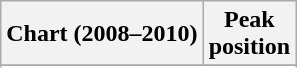<table class="wikitable sortable plainrowheaders" style="text-align:center">
<tr>
<th>Chart (2008–2010)</th>
<th>Peak<br>position</th>
</tr>
<tr>
</tr>
<tr>
</tr>
<tr>
</tr>
<tr>
</tr>
<tr>
</tr>
<tr>
</tr>
<tr>
</tr>
<tr>
</tr>
<tr>
</tr>
<tr>
</tr>
<tr>
</tr>
</table>
